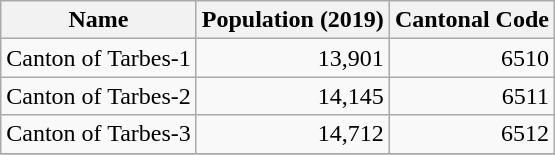<table class="wikitable">
<tr>
<th>Name</th>
<th>Population (2019)</th>
<th>Cantonal Code</th>
</tr>
<tr>
<td>Canton of Tarbes-1</td>
<td align="right">13,901</td>
<td align="right">6510</td>
</tr>
<tr>
<td>Canton of Tarbes-2</td>
<td align="right">14,145</td>
<td align="right">6511</td>
</tr>
<tr>
<td>Canton of Tarbes-3</td>
<td align="right">14,712</td>
<td align="right">6512</td>
</tr>
<tr>
</tr>
</table>
